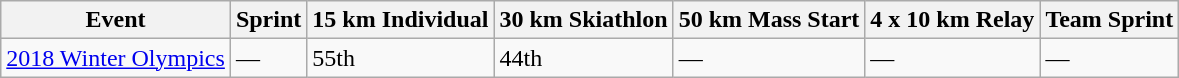<table class="wikitable">
<tr>
<th>Event</th>
<th>Sprint</th>
<th>15 km Individual</th>
<th>30 km Skiathlon</th>
<th>50 km Mass Start</th>
<th>4 x 10 km Relay</th>
<th>Team Sprint</th>
</tr>
<tr>
<td align=left><a href='#'>2018 Winter Olympics</a></td>
<td>—</td>
<td>55th</td>
<td>44th</td>
<td>—</td>
<td>—</td>
<td>—</td>
</tr>
</table>
